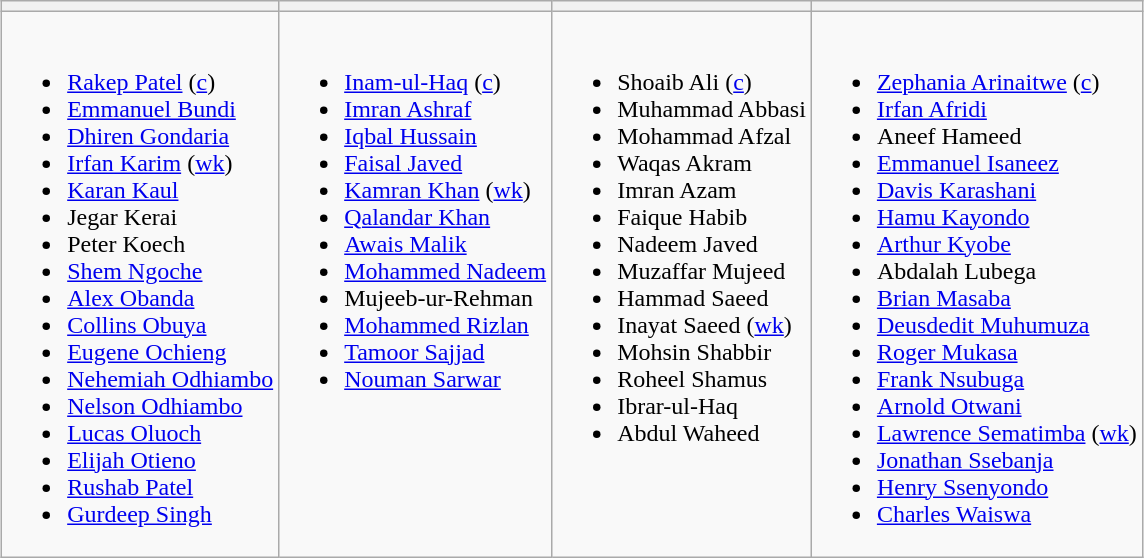<table class="wikitable" style="text-align:left; margin:auto">
<tr>
<th></th>
<th></th>
<th></th>
<th></th>
</tr>
<tr>
<td valign=top><br><ul><li><a href='#'>Rakep Patel</a> (<a href='#'>c</a>)</li><li><a href='#'>Emmanuel Bundi</a></li><li><a href='#'>Dhiren Gondaria</a></li><li><a href='#'>Irfan Karim</a> (<a href='#'>wk</a>)</li><li><a href='#'>Karan Kaul</a></li><li>Jegar Kerai</li><li>Peter Koech</li><li><a href='#'>Shem Ngoche</a></li><li><a href='#'>Alex Obanda</a></li><li><a href='#'>Collins Obuya</a></li><li><a href='#'>Eugene Ochieng</a></li><li><a href='#'>Nehemiah Odhiambo</a></li><li><a href='#'>Nelson Odhiambo</a></li><li><a href='#'>Lucas Oluoch</a></li><li><a href='#'>Elijah Otieno</a></li><li><a href='#'>Rushab Patel</a></li><li><a href='#'>Gurdeep Singh</a></li></ul></td>
<td valign=top><br><ul><li><a href='#'>Inam-ul-Haq</a> (<a href='#'>c</a>)</li><li><a href='#'>Imran Ashraf</a></li><li><a href='#'>Iqbal Hussain</a></li><li><a href='#'>Faisal Javed</a></li><li><a href='#'>Kamran Khan</a> (<a href='#'>wk</a>)</li><li><a href='#'>Qalandar Khan</a></li><li><a href='#'>Awais Malik</a></li><li><a href='#'>Mohammed Nadeem</a></li><li>Mujeeb-ur-Rehman</li><li><a href='#'>Mohammed Rizlan</a></li><li><a href='#'>Tamoor Sajjad</a></li><li><a href='#'>Nouman Sarwar</a></li></ul></td>
<td valign=top><br><ul><li>Shoaib Ali (<a href='#'>c</a>)</li><li>Muhammad Abbasi</li><li>Mohammad Afzal</li><li>Waqas Akram</li><li>Imran Azam</li><li>Faique Habib</li><li>Nadeem Javed</li><li>Muzaffar Mujeed</li><li>Hammad Saeed</li><li>Inayat Saeed (<a href='#'>wk</a>)</li><li>Mohsin Shabbir</li><li>Roheel Shamus</li><li>Ibrar-ul-Haq</li><li>Abdul Waheed</li></ul></td>
<td valign=top><br><ul><li><a href='#'>Zephania Arinaitwe</a> (<a href='#'>c</a>)</li><li><a href='#'>Irfan Afridi</a></li><li>Aneef Hameed</li><li><a href='#'>Emmanuel Isaneez</a></li><li><a href='#'>Davis Karashani</a></li><li><a href='#'>Hamu Kayondo</a></li><li><a href='#'>Arthur Kyobe</a></li><li>Abdalah Lubega</li><li><a href='#'>Brian Masaba</a></li><li><a href='#'>Deusdedit Muhumuza</a></li><li><a href='#'>Roger Mukasa</a></li><li><a href='#'>Frank Nsubuga</a></li><li><a href='#'>Arnold Otwani</a></li><li><a href='#'>Lawrence Sematimba</a> (<a href='#'>wk</a>)</li><li><a href='#'>Jonathan Ssebanja</a></li><li><a href='#'>Henry Ssenyondo</a></li><li><a href='#'>Charles Waiswa</a></li></ul></td>
</tr>
</table>
